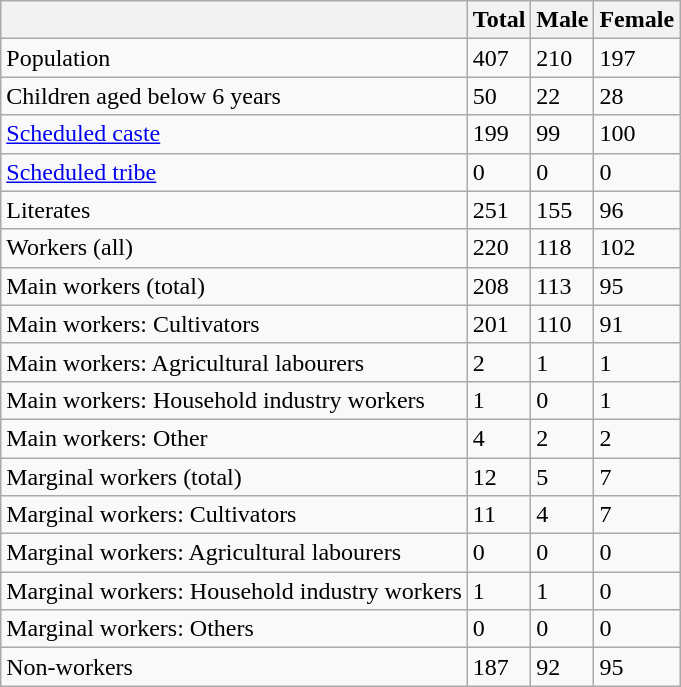<table class="wikitable sortable">
<tr>
<th></th>
<th>Total</th>
<th>Male</th>
<th>Female</th>
</tr>
<tr>
<td>Population</td>
<td>407</td>
<td>210</td>
<td>197</td>
</tr>
<tr>
<td>Children aged below 6 years</td>
<td>50</td>
<td>22</td>
<td>28</td>
</tr>
<tr>
<td><a href='#'>Scheduled caste</a></td>
<td>199</td>
<td>99</td>
<td>100</td>
</tr>
<tr>
<td><a href='#'>Scheduled tribe</a></td>
<td>0</td>
<td>0</td>
<td>0</td>
</tr>
<tr>
<td>Literates</td>
<td>251</td>
<td>155</td>
<td>96</td>
</tr>
<tr>
<td>Workers (all)</td>
<td>220</td>
<td>118</td>
<td>102</td>
</tr>
<tr>
<td>Main workers (total)</td>
<td>208</td>
<td>113</td>
<td>95</td>
</tr>
<tr>
<td>Main workers: Cultivators</td>
<td>201</td>
<td>110</td>
<td>91</td>
</tr>
<tr>
<td>Main workers: Agricultural labourers</td>
<td>2</td>
<td>1</td>
<td>1</td>
</tr>
<tr>
<td>Main workers: Household industry workers</td>
<td>1</td>
<td>0</td>
<td>1</td>
</tr>
<tr>
<td>Main workers: Other</td>
<td>4</td>
<td>2</td>
<td>2</td>
</tr>
<tr>
<td>Marginal workers (total)</td>
<td>12</td>
<td>5</td>
<td>7</td>
</tr>
<tr>
<td>Marginal workers: Cultivators</td>
<td>11</td>
<td>4</td>
<td>7</td>
</tr>
<tr>
<td>Marginal workers: Agricultural labourers</td>
<td>0</td>
<td>0</td>
<td>0</td>
</tr>
<tr>
<td>Marginal workers: Household industry workers</td>
<td>1</td>
<td>1</td>
<td>0</td>
</tr>
<tr>
<td>Marginal workers: Others</td>
<td>0</td>
<td>0</td>
<td>0</td>
</tr>
<tr>
<td>Non-workers</td>
<td>187</td>
<td>92</td>
<td>95</td>
</tr>
</table>
